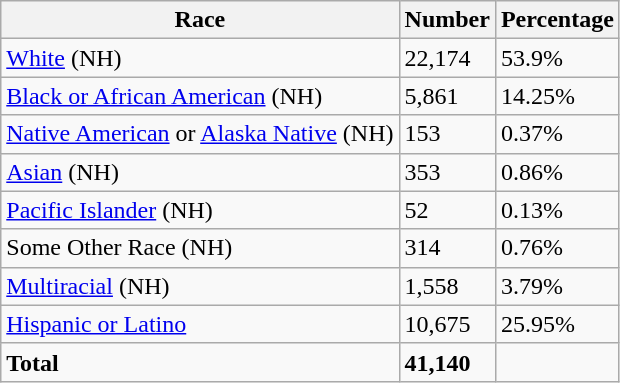<table class="wikitable">
<tr>
<th>Race</th>
<th>Number</th>
<th>Percentage</th>
</tr>
<tr>
<td><a href='#'>White</a> (NH)</td>
<td>22,174</td>
<td>53.9%</td>
</tr>
<tr>
<td><a href='#'>Black or African American</a> (NH)</td>
<td>5,861</td>
<td>14.25%</td>
</tr>
<tr>
<td><a href='#'>Native American</a> or <a href='#'>Alaska Native</a> (NH)</td>
<td>153</td>
<td>0.37%</td>
</tr>
<tr>
<td><a href='#'>Asian</a> (NH)</td>
<td>353</td>
<td>0.86%</td>
</tr>
<tr>
<td><a href='#'>Pacific Islander</a> (NH)</td>
<td>52</td>
<td>0.13%</td>
</tr>
<tr>
<td>Some Other Race (NH)</td>
<td>314</td>
<td>0.76%</td>
</tr>
<tr>
<td><a href='#'>Multiracial</a> (NH)</td>
<td>1,558</td>
<td>3.79%</td>
</tr>
<tr>
<td><a href='#'>Hispanic or Latino</a></td>
<td>10,675</td>
<td>25.95%</td>
</tr>
<tr>
<td><strong>Total</strong></td>
<td><strong>41,140</strong></td>
<td></td>
</tr>
</table>
